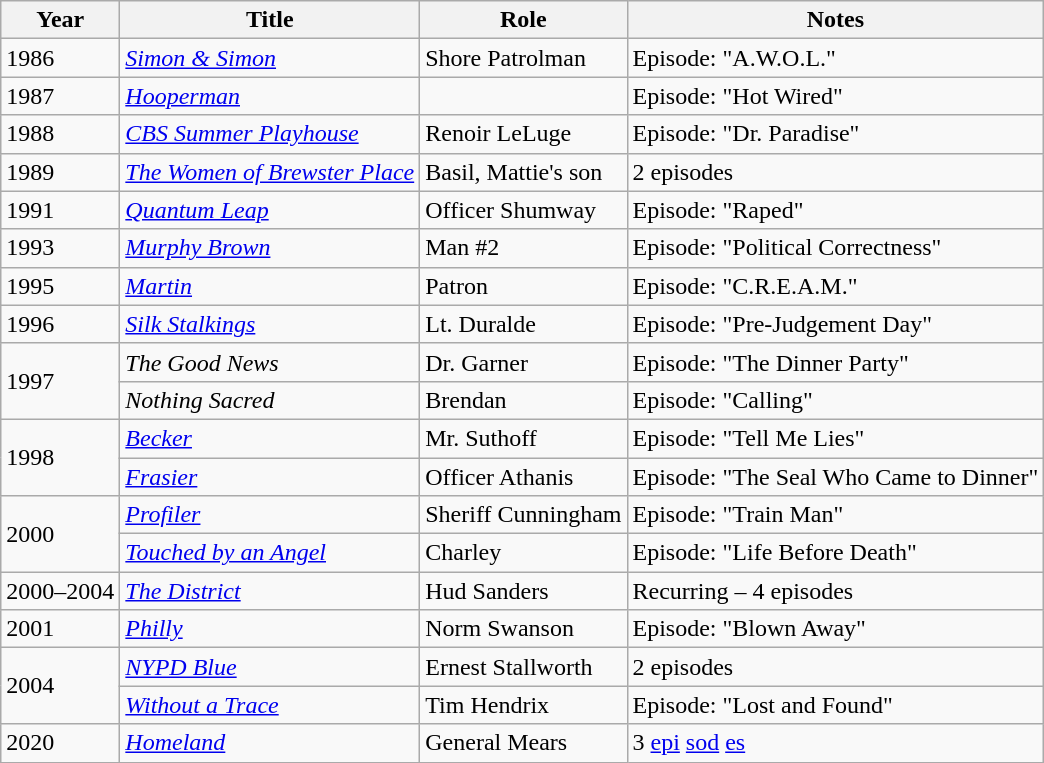<table class="wikitable sortable">
<tr>
<th>Year</th>
<th>Title</th>
<th>Role</th>
<th class="unsortable">Notes</th>
</tr>
<tr>
<td>1986</td>
<td><em><a href='#'>Simon & Simon</a></em></td>
<td>Shore Patrolman</td>
<td>Episode: "A.W.O.L."</td>
</tr>
<tr>
<td>1987</td>
<td><em><a href='#'>Hooperman</a></em></td>
<td></td>
<td>Episode: "Hot Wired"</td>
</tr>
<tr>
<td>1988</td>
<td><em><a href='#'>CBS Summer Playhouse</a></em></td>
<td>Renoir LeLuge</td>
<td>Episode: "Dr. Paradise"</td>
</tr>
<tr>
<td>1989</td>
<td data-sort-value="Women of Brewster Place, The"><em><a href='#'>The Women of Brewster Place</a></em></td>
<td>Basil, Mattie's son</td>
<td>2 episodes</td>
</tr>
<tr>
<td>1991</td>
<td><em><a href='#'>Quantum Leap</a></em></td>
<td>Officer Shumway</td>
<td>Episode: "Raped"</td>
</tr>
<tr>
<td>1993</td>
<td><em><a href='#'>Murphy Brown</a></em></td>
<td>Man #2</td>
<td>Episode: "Political Correctness"</td>
</tr>
<tr>
<td>1995</td>
<td><em><a href='#'>Martin</a></em></td>
<td>Patron</td>
<td>Episode: "C.R.E.A.M."</td>
</tr>
<tr>
<td>1996</td>
<td><em><a href='#'>Silk Stalkings</a></em></td>
<td>Lt. Duralde</td>
<td>Episode: "Pre-Judgement Day"</td>
</tr>
<tr>
<td rowspan=2>1997</td>
<td data-sort-value="Good News, The"><em>The Good News</em></td>
<td>Dr. Garner</td>
<td>Episode: "The Dinner Party"</td>
</tr>
<tr>
<td><em>Nothing Sacred</em></td>
<td>Brendan</td>
<td>Episode: "Calling"</td>
</tr>
<tr>
<td rowspan=2>1998</td>
<td><em><a href='#'>Becker</a></em></td>
<td>Mr. Suthoff</td>
<td>Episode: "Tell Me Lies"</td>
</tr>
<tr>
<td><em><a href='#'>Frasier</a></em></td>
<td>Officer Athanis</td>
<td>Episode: "The Seal Who Came to Dinner"</td>
</tr>
<tr>
<td rowspan=2>2000</td>
<td><em><a href='#'>Profiler</a></em></td>
<td>Sheriff Cunningham</td>
<td>Episode: "Train Man"</td>
</tr>
<tr>
<td><em><a href='#'>Touched by an Angel</a></em></td>
<td>Charley</td>
<td>Episode: "Life Before Death"</td>
</tr>
<tr>
<td>2000–2004</td>
<td data-sort-value="District, The"><em><a href='#'>The District</a></em></td>
<td>Hud Sanders</td>
<td>Recurring – 4 episodes</td>
</tr>
<tr>
<td>2001</td>
<td><em><a href='#'>Philly</a></em></td>
<td>Norm Swanson</td>
<td>Episode: "Blown Away"</td>
</tr>
<tr>
<td rowspan=2>2004</td>
<td><em><a href='#'>NYPD Blue</a></em></td>
<td>Ernest Stallworth</td>
<td>2 episodes</td>
</tr>
<tr>
<td><em><a href='#'>Without a Trace</a></em></td>
<td>Tim Hendrix</td>
<td>Episode: "Lost and Found"</td>
</tr>
<tr>
<td>2020</td>
<td><em><a href='#'>Homeland</a></em></td>
<td>General Mears</td>
<td>3 <a href='#'>epi</a> <a href='#'>sod</a> <a href='#'>es</a></td>
</tr>
</table>
